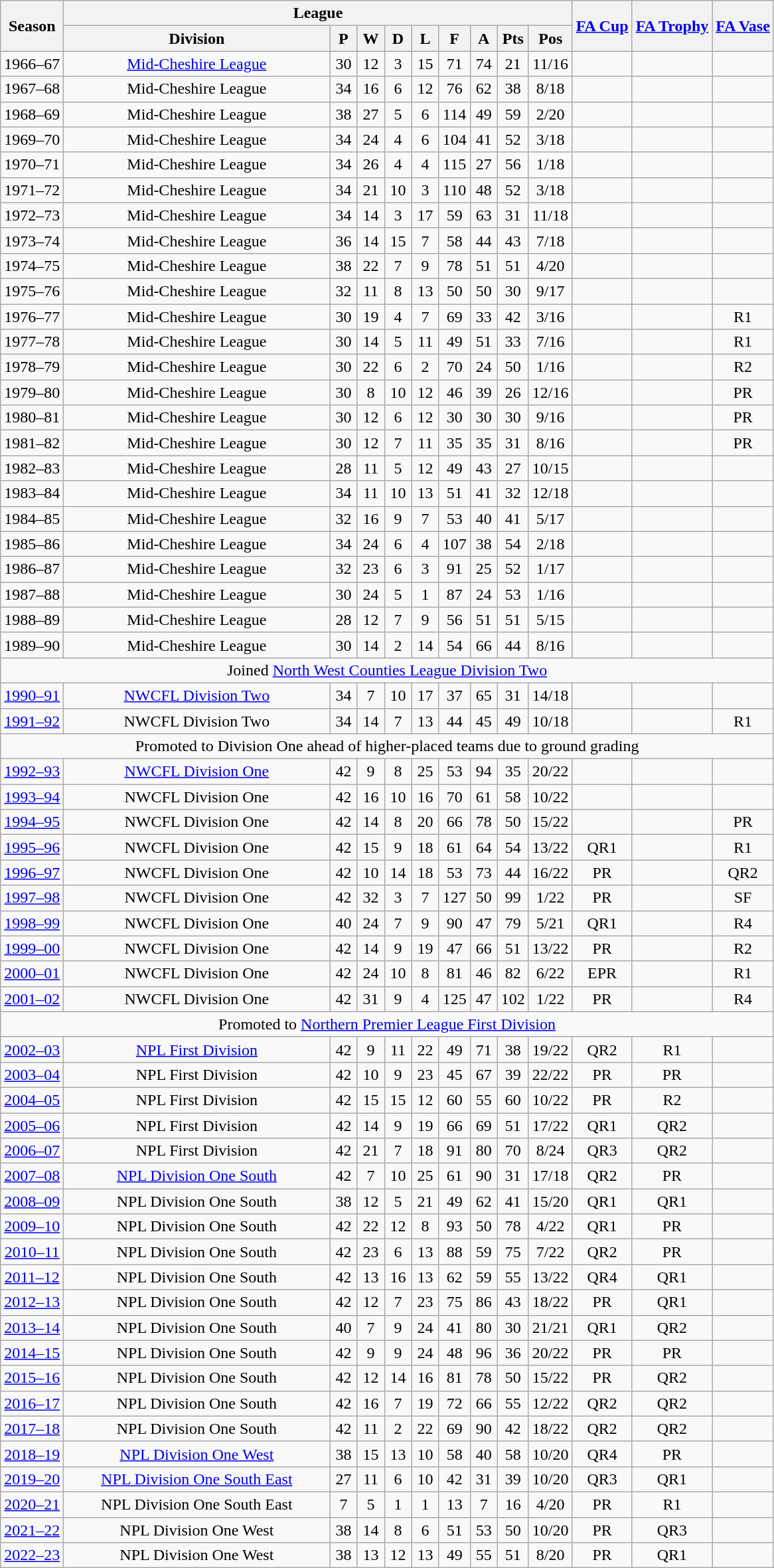<table class="wikitable" style="text-align: center">
<tr>
<th rowspan=2>Season</th>
<th colspan=9>League</th>
<th rowspan=2><a href='#'>FA Cup</a></th>
<th rowspan=2><a href='#'>FA Trophy</a></th>
<th rowspan=2><a href='#'>FA Vase</a></th>
</tr>
<tr>
<th width="260">Division</th>
<th width="20">P</th>
<th width="20">W</th>
<th width="20">D</th>
<th width="20">L</th>
<th width="20">F</th>
<th width="20">A</th>
<th width="20">Pts</th>
<th width="20">Pos</th>
</tr>
<tr>
<td>1966–67</td>
<td><a href='#'>Mid-Cheshire League</a></td>
<td>30</td>
<td>12</td>
<td>3</td>
<td>15</td>
<td>71</td>
<td>74</td>
<td>21</td>
<td>11/16</td>
<td></td>
<td></td>
<td></td>
</tr>
<tr>
<td>1967–68</td>
<td>Mid-Cheshire League</td>
<td>34</td>
<td>16</td>
<td>6</td>
<td>12</td>
<td>76</td>
<td>62</td>
<td>38</td>
<td>8/18</td>
<td></td>
<td></td>
<td></td>
</tr>
<tr>
<td>1968–69</td>
<td>Mid-Cheshire League</td>
<td>38</td>
<td>27</td>
<td>5</td>
<td>6</td>
<td>114</td>
<td>49</td>
<td>59</td>
<td>2/20</td>
<td></td>
<td></td>
<td></td>
</tr>
<tr>
<td>1969–70</td>
<td>Mid-Cheshire League</td>
<td>34</td>
<td>24</td>
<td>4</td>
<td>6</td>
<td>104</td>
<td>41</td>
<td>52</td>
<td>3/18</td>
<td></td>
<td></td>
<td></td>
</tr>
<tr>
<td>1970–71</td>
<td>Mid-Cheshire League</td>
<td>34</td>
<td>26</td>
<td>4</td>
<td>4</td>
<td>115</td>
<td>27</td>
<td>56</td>
<td>1/18</td>
<td></td>
<td></td>
<td></td>
</tr>
<tr>
<td>1971–72</td>
<td>Mid-Cheshire League</td>
<td>34</td>
<td>21</td>
<td>10</td>
<td>3</td>
<td>110</td>
<td>48</td>
<td>52</td>
<td>3/18</td>
<td></td>
<td></td>
<td></td>
</tr>
<tr>
<td>1972–73</td>
<td>Mid-Cheshire League</td>
<td>34</td>
<td>14</td>
<td>3</td>
<td>17</td>
<td>59</td>
<td>63</td>
<td>31</td>
<td>11/18</td>
<td></td>
<td></td>
<td></td>
</tr>
<tr>
<td>1973–74</td>
<td>Mid-Cheshire League</td>
<td>36</td>
<td>14</td>
<td>15</td>
<td>7</td>
<td>58</td>
<td>44</td>
<td>43</td>
<td>7/18</td>
<td></td>
<td></td>
<td></td>
</tr>
<tr>
<td>1974–75</td>
<td>Mid-Cheshire League</td>
<td>38</td>
<td>22</td>
<td>7</td>
<td>9</td>
<td>78</td>
<td>51</td>
<td>51</td>
<td>4/20</td>
<td></td>
<td></td>
<td></td>
</tr>
<tr>
<td>1975–76</td>
<td>Mid-Cheshire League</td>
<td>32</td>
<td>11</td>
<td>8</td>
<td>13</td>
<td>50</td>
<td>50</td>
<td>30</td>
<td>9/17</td>
<td></td>
<td></td>
<td></td>
</tr>
<tr>
<td>1976–77</td>
<td>Mid-Cheshire League</td>
<td>30</td>
<td>19</td>
<td>4</td>
<td>7</td>
<td>69</td>
<td>33</td>
<td>42</td>
<td>3/16</td>
<td></td>
<td></td>
<td>R1</td>
</tr>
<tr>
<td>1977–78</td>
<td>Mid-Cheshire League</td>
<td>30</td>
<td>14</td>
<td>5</td>
<td>11</td>
<td>49</td>
<td>51</td>
<td>33</td>
<td>7/16</td>
<td></td>
<td></td>
<td>R1</td>
</tr>
<tr>
<td>1978–79</td>
<td>Mid-Cheshire League</td>
<td>30</td>
<td>22</td>
<td>6</td>
<td>2</td>
<td>70</td>
<td>24</td>
<td>50</td>
<td>1/16</td>
<td></td>
<td></td>
<td>R2</td>
</tr>
<tr>
<td>1979–80</td>
<td>Mid-Cheshire League</td>
<td>30</td>
<td>8</td>
<td>10</td>
<td>12</td>
<td>46</td>
<td>39</td>
<td>26</td>
<td>12/16</td>
<td></td>
<td></td>
<td>PR</td>
</tr>
<tr>
<td>1980–81</td>
<td>Mid-Cheshire League</td>
<td>30</td>
<td>12</td>
<td>6</td>
<td>12</td>
<td>30</td>
<td>30</td>
<td>30</td>
<td>9/16</td>
<td></td>
<td></td>
<td>PR</td>
</tr>
<tr>
<td>1981–82</td>
<td>Mid-Cheshire League</td>
<td>30</td>
<td>12</td>
<td>7</td>
<td>11</td>
<td>35</td>
<td>35</td>
<td>31</td>
<td>8/16</td>
<td></td>
<td></td>
<td>PR</td>
</tr>
<tr>
<td>1982–83</td>
<td>Mid-Cheshire League</td>
<td>28</td>
<td>11</td>
<td>5</td>
<td>12</td>
<td>49</td>
<td>43</td>
<td>27</td>
<td>10/15</td>
<td></td>
<td></td>
<td></td>
</tr>
<tr>
<td>1983–84</td>
<td>Mid-Cheshire League</td>
<td>34</td>
<td>11</td>
<td>10</td>
<td>13</td>
<td>51</td>
<td>41</td>
<td>32</td>
<td>12/18</td>
<td></td>
<td></td>
<td></td>
</tr>
<tr>
<td>1984–85</td>
<td>Mid-Cheshire League</td>
<td>32</td>
<td>16</td>
<td>9</td>
<td>7</td>
<td>53</td>
<td>40</td>
<td>41</td>
<td>5/17</td>
<td></td>
<td></td>
<td></td>
</tr>
<tr>
<td>1985–86</td>
<td>Mid-Cheshire League</td>
<td>34</td>
<td>24</td>
<td>6</td>
<td>4</td>
<td>107</td>
<td>38</td>
<td>54</td>
<td>2/18</td>
<td></td>
<td></td>
<td></td>
</tr>
<tr>
<td>1986–87</td>
<td>Mid-Cheshire League</td>
<td>32</td>
<td>23</td>
<td>6</td>
<td>3</td>
<td>91</td>
<td>25</td>
<td>52</td>
<td>1/17</td>
<td></td>
<td></td>
<td></td>
</tr>
<tr>
<td>1987–88</td>
<td>Mid-Cheshire League</td>
<td>30</td>
<td>24</td>
<td>5</td>
<td>1</td>
<td>87</td>
<td>24</td>
<td>53</td>
<td>1/16</td>
<td></td>
<td></td>
<td></td>
</tr>
<tr>
<td>1988–89</td>
<td>Mid-Cheshire League</td>
<td>28</td>
<td>12</td>
<td>7</td>
<td>9</td>
<td>56</td>
<td>51</td>
<td>51</td>
<td>5/15</td>
<td></td>
<td></td>
<td></td>
</tr>
<tr>
<td>1989–90</td>
<td>Mid-Cheshire League</td>
<td>30</td>
<td>14</td>
<td>2</td>
<td>14</td>
<td>54</td>
<td>66</td>
<td>44</td>
<td>8/16</td>
<td></td>
<td></td>
<td></td>
</tr>
<tr>
<td colspan="13">Joined <a href='#'>North West Counties League Division Two</a></td>
</tr>
<tr>
<td><a href='#'>1990–91</a></td>
<td><a href='#'>NWCFL Division Two</a></td>
<td>34</td>
<td>7</td>
<td>10</td>
<td>17</td>
<td>37</td>
<td>65</td>
<td>31</td>
<td>14/18</td>
<td></td>
<td></td>
<td></td>
</tr>
<tr>
<td><a href='#'>1991–92</a></td>
<td>NWCFL Division Two</td>
<td>34</td>
<td>14</td>
<td>7</td>
<td>13</td>
<td>44</td>
<td>45</td>
<td>49</td>
<td>10/18</td>
<td></td>
<td></td>
<td>R1</td>
</tr>
<tr>
<td colspan="13">Promoted to Division One ahead of higher-placed teams due to ground grading</td>
</tr>
<tr>
<td><a href='#'>1992–93</a></td>
<td><a href='#'>NWCFL Division One</a></td>
<td>42</td>
<td>9</td>
<td>8</td>
<td>25</td>
<td>53</td>
<td>94</td>
<td>35</td>
<td>20/22</td>
<td></td>
<td></td>
<td></td>
</tr>
<tr>
<td><a href='#'>1993–94</a></td>
<td>NWCFL Division One</td>
<td>42</td>
<td>16</td>
<td>10</td>
<td>16</td>
<td>70</td>
<td>61</td>
<td>58</td>
<td>10/22</td>
<td></td>
<td></td>
<td></td>
</tr>
<tr>
<td><a href='#'>1994–95</a></td>
<td>NWCFL Division One</td>
<td>42</td>
<td>14</td>
<td>8</td>
<td>20</td>
<td>66</td>
<td>78</td>
<td>50</td>
<td>15/22</td>
<td></td>
<td></td>
<td>PR</td>
</tr>
<tr>
<td><a href='#'>1995–96</a></td>
<td>NWCFL Division One</td>
<td>42</td>
<td>15</td>
<td>9</td>
<td>18</td>
<td>61</td>
<td>64</td>
<td>54</td>
<td>13/22</td>
<td>QR1</td>
<td></td>
<td>R1</td>
</tr>
<tr>
<td><a href='#'>1996–97</a></td>
<td>NWCFL Division One</td>
<td>42</td>
<td>10</td>
<td>14</td>
<td>18</td>
<td>53</td>
<td>73</td>
<td>44</td>
<td>16/22</td>
<td>PR</td>
<td></td>
<td>QR2</td>
</tr>
<tr>
<td><a href='#'>1997–98</a></td>
<td>NWCFL Division One</td>
<td>42</td>
<td>32</td>
<td>3</td>
<td>7</td>
<td>127</td>
<td>50</td>
<td>99</td>
<td>1/22</td>
<td>PR</td>
<td></td>
<td>SF</td>
</tr>
<tr>
<td><a href='#'>1998–99</a></td>
<td>NWCFL Division One</td>
<td>40</td>
<td>24</td>
<td>7</td>
<td>9</td>
<td>90</td>
<td>47</td>
<td>79</td>
<td>5/21</td>
<td>QR1</td>
<td></td>
<td>R4</td>
</tr>
<tr>
<td><a href='#'>1999–00</a></td>
<td>NWCFL Division One</td>
<td>42</td>
<td>14</td>
<td>9</td>
<td>19</td>
<td>47</td>
<td>66</td>
<td>51</td>
<td>13/22</td>
<td>PR</td>
<td></td>
<td>R2</td>
</tr>
<tr>
<td><a href='#'>2000–01</a></td>
<td>NWCFL Division One</td>
<td>42</td>
<td>24</td>
<td>10</td>
<td>8</td>
<td>81</td>
<td>46</td>
<td>82</td>
<td>6/22</td>
<td>EPR</td>
<td></td>
<td>R1</td>
</tr>
<tr>
<td><a href='#'>2001–02</a></td>
<td>NWCFL Division One</td>
<td>42</td>
<td>31</td>
<td>9</td>
<td>4</td>
<td>125</td>
<td>47</td>
<td>102</td>
<td>1/22</td>
<td>PR</td>
<td></td>
<td>R4</td>
</tr>
<tr>
<td colspan="13">Promoted to <a href='#'>Northern Premier League First Division</a></td>
</tr>
<tr>
<td><a href='#'>2002–03</a></td>
<td><a href='#'>NPL First Division</a></td>
<td>42</td>
<td>9</td>
<td>11</td>
<td>22</td>
<td>49</td>
<td>71</td>
<td>38</td>
<td>19/22</td>
<td>QR2</td>
<td>R1</td>
<td></td>
</tr>
<tr>
<td><a href='#'>2003–04</a></td>
<td>NPL First Division</td>
<td>42</td>
<td>10</td>
<td>9</td>
<td>23</td>
<td>45</td>
<td>67</td>
<td>39</td>
<td>22/22</td>
<td>PR</td>
<td>PR</td>
<td></td>
</tr>
<tr>
<td><a href='#'>2004–05</a></td>
<td>NPL First Division</td>
<td>42</td>
<td>15</td>
<td>15</td>
<td>12</td>
<td>60</td>
<td>55</td>
<td>60</td>
<td>10/22</td>
<td>PR</td>
<td>R2</td>
<td></td>
</tr>
<tr>
<td><a href='#'>2005–06</a></td>
<td>NPL First Division</td>
<td>42</td>
<td>14</td>
<td>9</td>
<td>19</td>
<td>66</td>
<td>69</td>
<td>51</td>
<td>17/22</td>
<td>QR1</td>
<td>QR2</td>
<td></td>
</tr>
<tr>
<td><a href='#'>2006–07</a></td>
<td>NPL First Division</td>
<td>42</td>
<td>21</td>
<td>7</td>
<td>18</td>
<td>91</td>
<td>80</td>
<td>70</td>
<td>8/24</td>
<td>QR3</td>
<td>QR2</td>
<td></td>
</tr>
<tr>
<td><a href='#'>2007–08</a></td>
<td><a href='#'>NPL Division One South</a></td>
<td>42</td>
<td>7</td>
<td>10</td>
<td>25</td>
<td>61</td>
<td>90</td>
<td>31</td>
<td>17/18</td>
<td>QR2</td>
<td>PR</td>
<td></td>
</tr>
<tr>
<td><a href='#'>2008–09</a></td>
<td>NPL Division One South</td>
<td>38</td>
<td>12</td>
<td>5</td>
<td>21</td>
<td>49</td>
<td>62</td>
<td>41</td>
<td>15/20</td>
<td>QR1</td>
<td>QR1</td>
<td></td>
</tr>
<tr>
<td><a href='#'>2009–10</a></td>
<td>NPL Division One South</td>
<td>42</td>
<td>22</td>
<td>12</td>
<td>8</td>
<td>93</td>
<td>50</td>
<td>78</td>
<td>4/22</td>
<td>QR1</td>
<td>PR</td>
<td></td>
</tr>
<tr>
<td><a href='#'>2010–11</a></td>
<td>NPL Division One South</td>
<td>42</td>
<td>23</td>
<td>6</td>
<td>13</td>
<td>88</td>
<td>59</td>
<td>75</td>
<td>7/22</td>
<td>QR2</td>
<td>PR</td>
<td></td>
</tr>
<tr>
<td><a href='#'>2011–12</a></td>
<td>NPL Division One South</td>
<td>42</td>
<td>13</td>
<td>16</td>
<td>13</td>
<td>62</td>
<td>59</td>
<td>55</td>
<td>13/22</td>
<td>QR4</td>
<td>QR1</td>
<td></td>
</tr>
<tr>
<td><a href='#'>2012–13</a></td>
<td>NPL Division One South</td>
<td>42</td>
<td>12</td>
<td>7</td>
<td>23</td>
<td>75</td>
<td>86</td>
<td>43</td>
<td>18/22</td>
<td>PR</td>
<td>QR1</td>
<td></td>
</tr>
<tr>
<td><a href='#'>2013–14</a></td>
<td>NPL Division One South</td>
<td>40</td>
<td>7</td>
<td>9</td>
<td>24</td>
<td>41</td>
<td>80</td>
<td>30</td>
<td>21/21</td>
<td>QR1</td>
<td>QR2</td>
<td></td>
</tr>
<tr>
<td><a href='#'>2014–15</a></td>
<td>NPL Division One South</td>
<td>42</td>
<td>9</td>
<td>9</td>
<td>24</td>
<td>48</td>
<td>96</td>
<td>36</td>
<td>20/22</td>
<td>PR</td>
<td>PR</td>
<td></td>
</tr>
<tr>
<td><a href='#'>2015–16</a></td>
<td>NPL Division One South</td>
<td>42</td>
<td>12</td>
<td>14</td>
<td>16</td>
<td>81</td>
<td>78</td>
<td>50</td>
<td>15/22</td>
<td>PR</td>
<td>QR2</td>
<td></td>
</tr>
<tr>
<td><a href='#'>2016–17</a></td>
<td>NPL Division One South</td>
<td>42</td>
<td>16</td>
<td>7</td>
<td>19</td>
<td>72</td>
<td>66</td>
<td>55</td>
<td>12/22</td>
<td>QR2</td>
<td>QR2</td>
<td></td>
</tr>
<tr>
<td><a href='#'>2017–18</a></td>
<td>NPL Division One South</td>
<td>42</td>
<td>11</td>
<td>2</td>
<td>22</td>
<td>69</td>
<td>90</td>
<td>42</td>
<td>18/22</td>
<td>QR2</td>
<td>QR2</td>
<td></td>
</tr>
<tr>
<td><a href='#'>2018–19</a></td>
<td><a href='#'>NPL Division One West</a></td>
<td>38</td>
<td>15</td>
<td>13</td>
<td>10</td>
<td>58</td>
<td>40</td>
<td>58</td>
<td>10/20</td>
<td>QR4</td>
<td>PR</td>
<td></td>
</tr>
<tr>
<td><a href='#'>2019–20</a></td>
<td><a href='#'>NPL Division One South East</a></td>
<td>27</td>
<td>11</td>
<td>6</td>
<td>10</td>
<td>42</td>
<td>31</td>
<td>39</td>
<td>10/20</td>
<td>QR3</td>
<td>QR1</td>
<td></td>
</tr>
<tr>
<td><a href='#'>2020–21</a></td>
<td>NPL Division One South East</td>
<td>7</td>
<td>5</td>
<td>1</td>
<td>1</td>
<td>13</td>
<td>7</td>
<td>16</td>
<td>4/20</td>
<td>PR</td>
<td>R1</td>
<td></td>
</tr>
<tr>
<td><a href='#'>2021–22</a></td>
<td>NPL Division One West</td>
<td>38</td>
<td>14</td>
<td>8</td>
<td>6</td>
<td>51</td>
<td>53</td>
<td>50</td>
<td>10/20</td>
<td>PR</td>
<td>QR3</td>
<td></td>
</tr>
<tr>
<td><a href='#'>2022–23</a></td>
<td>NPL Division One West</td>
<td>38</td>
<td>13</td>
<td>12</td>
<td>13</td>
<td>49</td>
<td>55</td>
<td>51</td>
<td>8/20</td>
<td>PR</td>
<td>QR1</td>
<td></td>
</tr>
</table>
